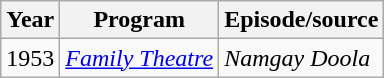<table class="wikitable">
<tr>
<th>Year</th>
<th>Program</th>
<th>Episode/source</th>
</tr>
<tr>
<td>1953</td>
<td><em><a href='#'>Family Theatre</a></em></td>
<td><em>Namgay Doola</em></td>
</tr>
</table>
